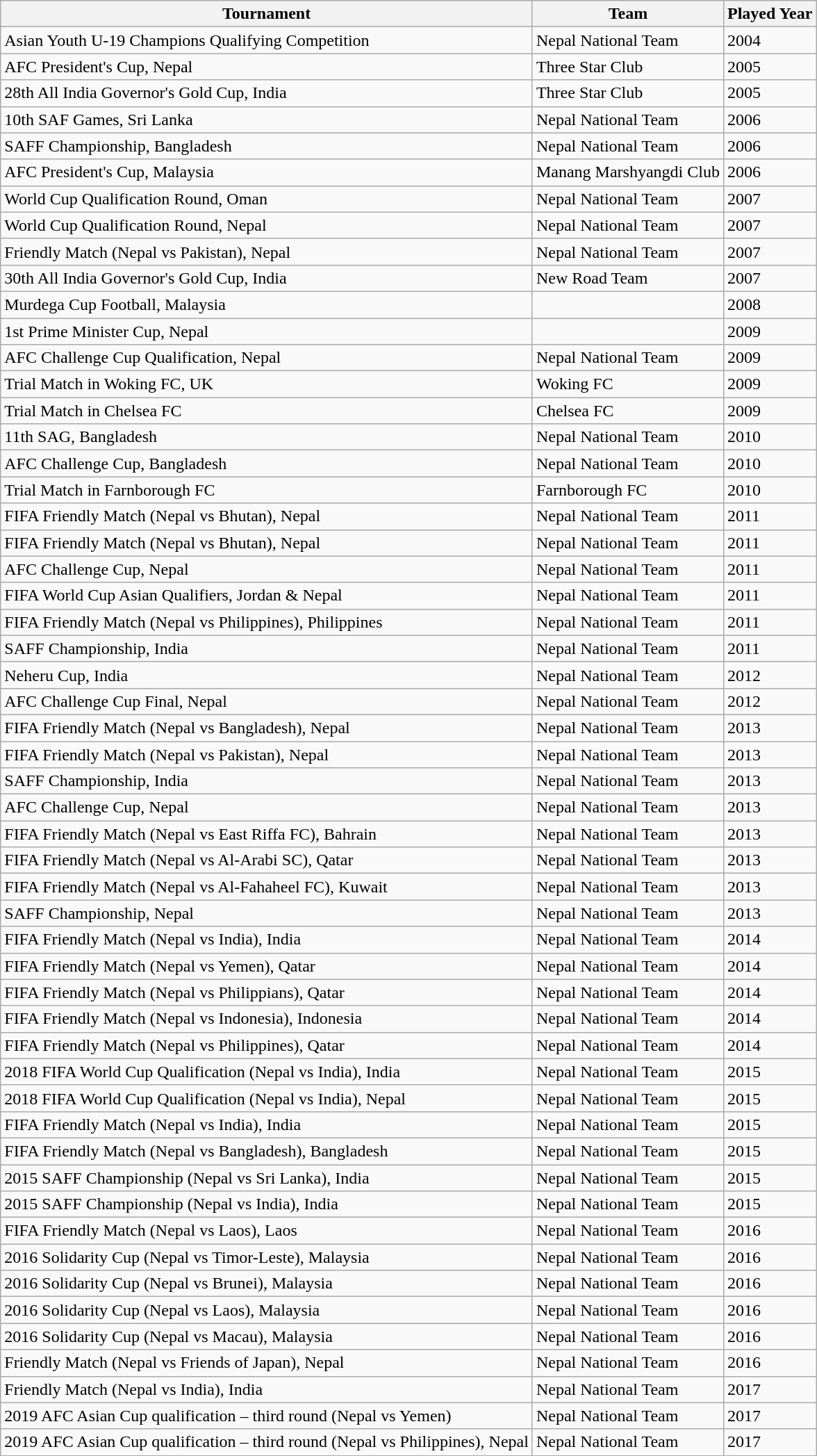<table class="wikitable">
<tr>
<th>Tournament</th>
<th>Team</th>
<th>Played Year</th>
</tr>
<tr>
<td>Asian Youth U-19 Champions Qualifying Competition</td>
<td>Nepal National Team</td>
<td>2004</td>
</tr>
<tr>
<td>AFC President's Cup, Nepal</td>
<td>Three Star Club</td>
<td>2005</td>
</tr>
<tr>
<td>28th All India Governor's Gold Cup, India</td>
<td>Three Star Club</td>
<td>2005</td>
</tr>
<tr>
<td>10th SAF Games, Sri Lanka</td>
<td>Nepal National Team</td>
<td>2006</td>
</tr>
<tr>
<td>SAFF Championship, Bangladesh</td>
<td>Nepal National Team</td>
<td>2006</td>
</tr>
<tr>
<td>AFC President's Cup, Malaysia</td>
<td>Manang Marshyangdi Club</td>
<td>2006</td>
</tr>
<tr>
<td>World Cup Qualification Round, Oman</td>
<td>Nepal National Team</td>
<td>2007</td>
</tr>
<tr>
<td>World Cup Qualification Round, Nepal</td>
<td>Nepal National Team</td>
<td>2007</td>
</tr>
<tr>
<td>Friendly Match (Nepal vs Pakistan), Nepal</td>
<td>Nepal National Team</td>
<td>2007</td>
</tr>
<tr>
<td>30th All India Governor's Gold Cup, India</td>
<td>New Road Team</td>
<td>2007</td>
</tr>
<tr>
<td>Murdega Cup Football, Malaysia</td>
<td></td>
<td>2008</td>
</tr>
<tr>
<td>1st Prime Minister Cup, Nepal</td>
<td></td>
<td>2009</td>
</tr>
<tr>
<td>AFC Challenge Cup Qualification, Nepal</td>
<td>Nepal National Team</td>
<td>2009</td>
</tr>
<tr>
<td>Trial Match in Woking FC, UK</td>
<td>Woking FC</td>
<td>2009</td>
</tr>
<tr>
<td>Trial Match in Chelsea FC</td>
<td>Chelsea FC</td>
<td>2009</td>
</tr>
<tr>
<td>11th SAG, Bangladesh</td>
<td>Nepal National Team</td>
<td>2010</td>
</tr>
<tr>
<td>AFC Challenge Cup, Bangladesh</td>
<td>Nepal National Team</td>
<td>2010</td>
</tr>
<tr>
<td>Trial Match in Farnborough FC</td>
<td>Farnborough FC</td>
<td>2010</td>
</tr>
<tr>
<td>FIFA Friendly Match (Nepal vs Bhutan), Nepal</td>
<td>Nepal National Team</td>
<td>2011</td>
</tr>
<tr>
<td>FIFA Friendly Match (Nepal vs Bhutan), Nepal</td>
<td>Nepal National Team</td>
<td>2011</td>
</tr>
<tr>
<td>AFC Challenge Cup, Nepal</td>
<td>Nepal National Team</td>
<td>2011</td>
</tr>
<tr>
<td>FIFA World Cup Asian Qualifiers, Jordan & Nepal</td>
<td>Nepal National Team</td>
<td>2011</td>
</tr>
<tr>
<td>FIFA Friendly Match (Nepal vs Philippines), Philippines</td>
<td>Nepal National Team</td>
<td>2011</td>
</tr>
<tr>
<td>SAFF Championship, India</td>
<td>Nepal National Team</td>
<td>2011</td>
</tr>
<tr>
<td>Neheru Cup, India</td>
<td>Nepal National Team</td>
<td>2012</td>
</tr>
<tr>
<td>AFC Challenge Cup Final, Nepal</td>
<td>Nepal National Team</td>
<td>2012</td>
</tr>
<tr>
<td>FIFA Friendly Match (Nepal vs Bangladesh), Nepal</td>
<td>Nepal National Team</td>
<td>2013</td>
</tr>
<tr>
<td>FIFA Friendly Match (Nepal vs Pakistan), Nepal</td>
<td>Nepal National Team</td>
<td>2013</td>
</tr>
<tr>
<td>SAFF Championship, India</td>
<td>Nepal National Team</td>
<td>2013</td>
</tr>
<tr>
<td>AFC Challenge Cup, Nepal</td>
<td>Nepal National Team</td>
<td>2013</td>
</tr>
<tr>
<td>FIFA Friendly Match (Nepal vs East Riffa FC), Bahrain</td>
<td>Nepal National Team</td>
<td>2013</td>
</tr>
<tr>
<td>FIFA Friendly Match (Nepal vs Al-Arabi SC), Qatar</td>
<td>Nepal National Team</td>
<td>2013</td>
</tr>
<tr>
<td>FIFA Friendly Match (Nepal vs Al-Fahaheel FC), Kuwait</td>
<td>Nepal National Team</td>
<td>2013</td>
</tr>
<tr>
<td>SAFF Championship, Nepal</td>
<td>Nepal National Team</td>
<td>2013</td>
</tr>
<tr>
<td>FIFA Friendly Match (Nepal vs India), India</td>
<td>Nepal National Team</td>
<td>2014</td>
</tr>
<tr>
<td>FIFA Friendly Match (Nepal vs Yemen), Qatar</td>
<td>Nepal National Team</td>
<td>2014</td>
</tr>
<tr>
<td>FIFA Friendly Match (Nepal vs Philippians), Qatar</td>
<td>Nepal National Team</td>
<td>2014</td>
</tr>
<tr>
<td>FIFA Friendly Match (Nepal vs Indonesia), Indonesia</td>
<td>Nepal National Team</td>
<td>2014</td>
</tr>
<tr>
<td>FIFA Friendly Match (Nepal vs Philippines), Qatar</td>
<td>Nepal National Team</td>
<td>2014</td>
</tr>
<tr>
<td>2018 FIFA World Cup Qualification (Nepal vs India), India</td>
<td>Nepal National Team</td>
<td>2015</td>
</tr>
<tr>
<td>2018 FIFA World Cup Qualification (Nepal vs India), Nepal</td>
<td>Nepal National Team</td>
<td>2015</td>
</tr>
<tr>
<td>FIFA Friendly Match (Nepal vs India), India</td>
<td>Nepal National Team</td>
<td>2015</td>
</tr>
<tr>
<td>FIFA Friendly Match (Nepal vs Bangladesh), Bangladesh</td>
<td>Nepal National Team</td>
<td>2015</td>
</tr>
<tr>
<td>2015 SAFF Championship (Nepal vs Sri Lanka), India</td>
<td>Nepal National Team</td>
<td>2015</td>
</tr>
<tr>
<td>2015 SAFF Championship (Nepal vs India), India</td>
<td>Nepal National Team</td>
<td>2015</td>
</tr>
<tr>
<td>FIFA Friendly Match (Nepal vs Laos), Laos</td>
<td>Nepal National Team</td>
<td>2016</td>
</tr>
<tr>
<td>2016 Solidarity Cup (Nepal vs Timor-Leste), Malaysia</td>
<td>Nepal National Team</td>
<td>2016</td>
</tr>
<tr>
<td>2016 Solidarity Cup (Nepal vs Brunei), Malaysia</td>
<td>Nepal National Team</td>
<td>2016</td>
</tr>
<tr>
<td>2016 Solidarity Cup (Nepal vs Laos), Malaysia</td>
<td>Nepal National Team</td>
<td>2016</td>
</tr>
<tr>
<td>2016 Solidarity Cup (Nepal vs Macau), Malaysia</td>
<td>Nepal National Team</td>
<td>2016</td>
</tr>
<tr>
<td>Friendly Match (Nepal vs Friends of Japan), Nepal</td>
<td>Nepal National Team</td>
<td>2016</td>
</tr>
<tr>
<td>Friendly Match (Nepal vs India), India</td>
<td>Nepal National Team</td>
<td>2017</td>
</tr>
<tr>
<td>2019 AFC Asian Cup qualification – third round (Nepal vs Yemen)</td>
<td>Nepal National Team</td>
<td>2017</td>
</tr>
<tr>
<td>2019 AFC Asian Cup qualification – third round (Nepal vs Philippines), Nepal</td>
<td>Nepal National Team</td>
<td>2017</td>
</tr>
</table>
